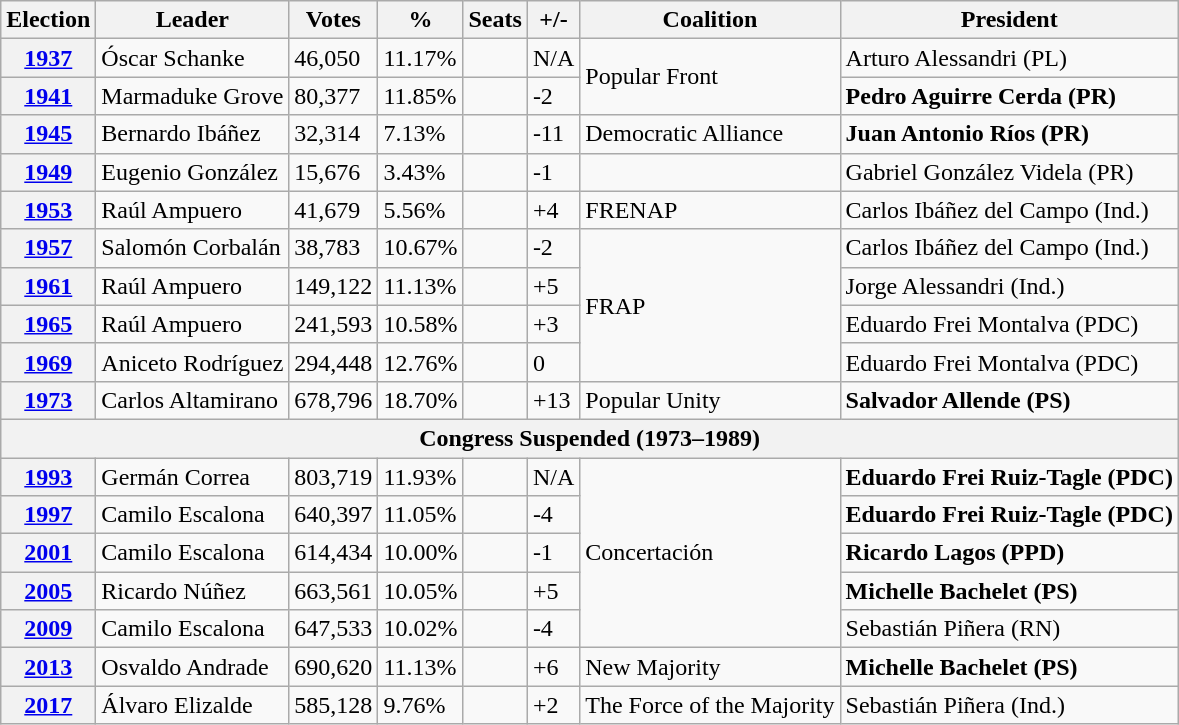<table class="wikitable">
<tr>
<th>Election</th>
<th>Leader</th>
<th>Votes</th>
<th>%</th>
<th>Seats</th>
<th>+/-</th>
<th>Coalition</th>
<th>President</th>
</tr>
<tr>
<th><a href='#'>1937</a></th>
<td>Óscar Schanke</td>
<td>46,050</td>
<td>11.17%</td>
<td></td>
<td>N/A</td>
<td rowspan="2">Popular Front</td>
<td>Arturo Alessandri (PL)</td>
</tr>
<tr>
<th><a href='#'>1941</a></th>
<td>Marmaduke Grove</td>
<td>80,377</td>
<td>11.85%</td>
<td></td>
<td>-2</td>
<td><strong>Pedro Aguirre Cerda (PR)</strong></td>
</tr>
<tr>
<th><a href='#'>1945</a></th>
<td>Bernardo Ibáñez</td>
<td>32,314</td>
<td>7.13%</td>
<td></td>
<td>-11</td>
<td>Democratic Alliance</td>
<td><strong>Juan Antonio Ríos (PR)</strong></td>
</tr>
<tr>
<th><a href='#'>1949</a></th>
<td>Eugenio González</td>
<td>15,676</td>
<td>3.43%</td>
<td></td>
<td>-1</td>
<td></td>
<td>Gabriel González Videla (PR)</td>
</tr>
<tr>
<th><a href='#'>1953</a></th>
<td>Raúl Ampuero</td>
<td>41,679</td>
<td>5.56%</td>
<td></td>
<td>+4</td>
<td>FRENAP</td>
<td>Carlos Ibáñez del Campo (Ind.)</td>
</tr>
<tr>
<th><a href='#'>1957</a></th>
<td>Salomón Corbalán</td>
<td>38,783</td>
<td>10.67%</td>
<td></td>
<td>-2</td>
<td rowspan="4">FRAP</td>
<td>Carlos Ibáñez del Campo (Ind.)</td>
</tr>
<tr>
<th><a href='#'>1961</a></th>
<td>Raúl Ampuero</td>
<td>149,122</td>
<td>11.13%</td>
<td></td>
<td>+5</td>
<td>Jorge Alessandri (Ind.)</td>
</tr>
<tr>
<th><a href='#'>1965</a></th>
<td>Raúl Ampuero</td>
<td>241,593</td>
<td>10.58%</td>
<td></td>
<td>+3</td>
<td>Eduardo Frei Montalva (PDC)</td>
</tr>
<tr>
<th><a href='#'>1969</a></th>
<td>Aniceto Rodríguez</td>
<td>294,448</td>
<td>12.76%</td>
<td></td>
<td>0</td>
<td>Eduardo Frei Montalva (PDC)</td>
</tr>
<tr>
<th><a href='#'>1973</a></th>
<td>Carlos Altamirano</td>
<td>678,796</td>
<td>18.70%</td>
<td></td>
<td>+13</td>
<td>Popular Unity</td>
<td><strong>Salvador Allende (PS)</strong></td>
</tr>
<tr>
<th colspan="8">Congress Suspended (1973–1989)</th>
</tr>
<tr>
<th><a href='#'>1993</a></th>
<td>Germán Correa</td>
<td>803,719</td>
<td>11.93%</td>
<td></td>
<td>N/A</td>
<td rowspan="5">Concertación</td>
<td><strong>Eduardo Frei Ruiz-Tagle (PDC)</strong></td>
</tr>
<tr>
<th><a href='#'>1997</a></th>
<td>Camilo Escalona</td>
<td>640,397</td>
<td>11.05%</td>
<td></td>
<td>-4</td>
<td><strong>Eduardo Frei Ruiz-Tagle (PDC)</strong></td>
</tr>
<tr>
<th><a href='#'>2001</a></th>
<td>Camilo Escalona</td>
<td>614,434</td>
<td>10.00%</td>
<td></td>
<td>-1</td>
<td><strong>Ricardo Lagos (PPD)</strong></td>
</tr>
<tr>
<th><a href='#'>2005</a></th>
<td>Ricardo Núñez</td>
<td>663,561</td>
<td>10.05%</td>
<td></td>
<td>+5</td>
<td><strong>Michelle Bachelet (PS)</strong></td>
</tr>
<tr>
<th><a href='#'>2009</a></th>
<td>Camilo Escalona</td>
<td>647,533</td>
<td>10.02%</td>
<td></td>
<td>-4</td>
<td>Sebastián Piñera (RN)</td>
</tr>
<tr>
<th><a href='#'>2013</a></th>
<td>Osvaldo Andrade</td>
<td>690,620</td>
<td>11.13%</td>
<td></td>
<td>+6</td>
<td>New Majority</td>
<td><strong>Michelle Bachelet (PS)</strong></td>
</tr>
<tr>
<th><a href='#'>2017</a></th>
<td>Álvaro Elizalde</td>
<td>585,128</td>
<td>9.76%</td>
<td></td>
<td>+2</td>
<td>The Force of the Majority</td>
<td>Sebastián Piñera (Ind.)</td>
</tr>
</table>
